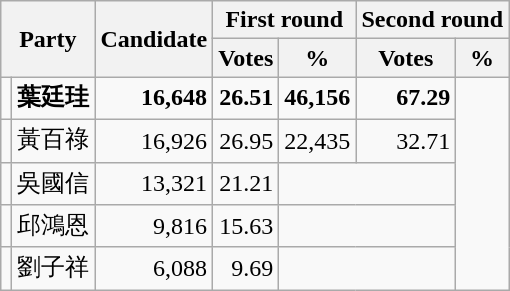<table class="wikitable">
<tr>
<th colspan="2" rowspan="2">Party</th>
<th rowspan="2">Candidate</th>
<th colspan="2">First round</th>
<th colspan="2">Second round</th>
</tr>
<tr>
<th>Votes</th>
<th>%</th>
<th>Votes</th>
<th>%</th>
</tr>
<tr>
<td></td>
<td><strong>葉廷珪</strong></td>
<td align="right"><strong>16,648</strong></td>
<td align="right"><strong>26.51</strong></td>
<td align="right"><strong>46,156</strong></td>
<td align="right"><strong>67.29</strong></td>
</tr>
<tr>
<td></td>
<td>黃百祿</td>
<td align="right">16,926</td>
<td align="right">26.95</td>
<td align="right">22,435</td>
<td align="right">32.71</td>
</tr>
<tr>
<td></td>
<td>吳國信</td>
<td align="right">13,321</td>
<td align="right">21.21</td>
<td colspan="2"></td>
</tr>
<tr>
<td></td>
<td>邱鴻恩</td>
<td align="right">9,816</td>
<td align="right">15.63</td>
<td colspan="2"></td>
</tr>
<tr>
<td></td>
<td>劉子祥</td>
<td align="right">6,088</td>
<td align="right">9.69</td>
<td colspan="2"></td>
</tr>
</table>
